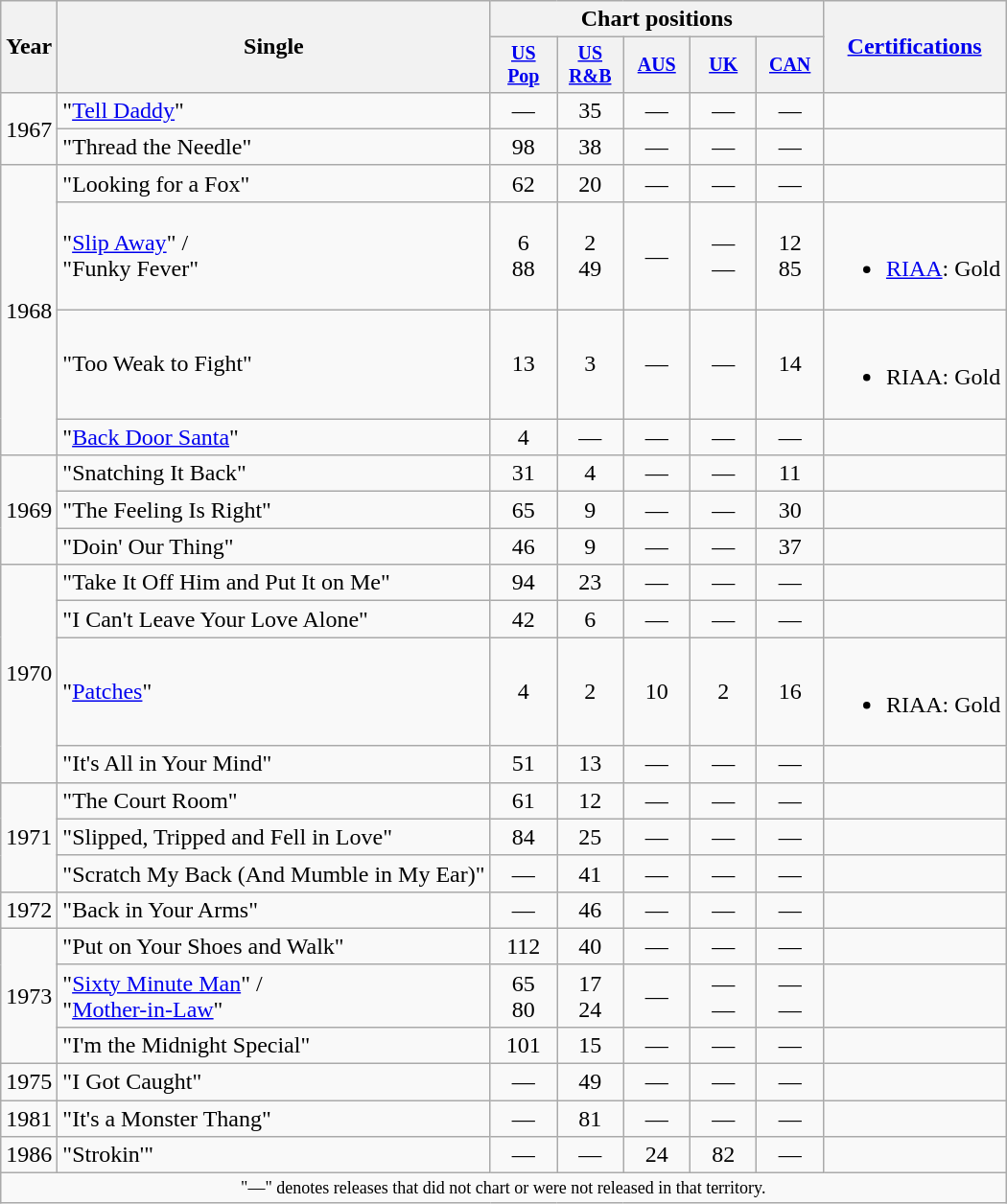<table class="wikitable" style="text-align:center;">
<tr>
<th rowspan="2">Year</th>
<th rowspan="2">Single</th>
<th colspan="5">Chart positions</th>
<th rowspan="2"><a href='#'>Certifications</a></th>
</tr>
<tr style="font-size:smaller;">
<th style="width:40px;"><a href='#'>US Pop</a><br></th>
<th style="width:40px;"><a href='#'>US<br>R&B</a><br></th>
<th style="width:40px;"><a href='#'>AUS</a><br></th>
<th style="width:40px;"><a href='#'>UK</a><br></th>
<th style="width:40px;"><a href='#'>CAN</a><br></th>
</tr>
<tr>
<td rowspan="2">1967</td>
<td style="text-align:left;">"<a href='#'>Tell Daddy</a>"</td>
<td>—</td>
<td>35</td>
<td>—</td>
<td>—</td>
<td>—</td>
<td></td>
</tr>
<tr>
<td style="text-align:left;">"Thread the Needle"</td>
<td>98</td>
<td>38</td>
<td>—</td>
<td>—</td>
<td>—</td>
<td></td>
</tr>
<tr>
<td rowspan="4">1968</td>
<td style="text-align:left;">"Looking for a Fox"</td>
<td>62</td>
<td>20</td>
<td>—</td>
<td>—</td>
<td>—</td>
<td></td>
</tr>
<tr>
<td style="text-align:left;">"<a href='#'>Slip Away</a>" /<br>"Funky Fever"</td>
<td>6<br>88</td>
<td>2<br>49</td>
<td>—</td>
<td>—<br>—</td>
<td>12<br>85</td>
<td style="text-align:left;"><br><ul><li><a href='#'>RIAA</a>: Gold</li></ul></td>
</tr>
<tr>
<td style="text-align:left;">"Too Weak to Fight"</td>
<td>13</td>
<td>3</td>
<td>—</td>
<td>—</td>
<td>14</td>
<td style="text-align:left;"><br><ul><li>RIAA: Gold</li></ul></td>
</tr>
<tr>
<td style="text-align:left;">"<a href='#'>Back Door Santa</a>"</td>
<td>4</td>
<td>—</td>
<td>—</td>
<td>—</td>
<td>—</td>
<td></td>
</tr>
<tr>
<td rowspan="3">1969</td>
<td style="text-align:left;">"Snatching It Back"</td>
<td>31</td>
<td>4</td>
<td>—</td>
<td>—</td>
<td>11</td>
<td></td>
</tr>
<tr>
<td style="text-align:left;">"The Feeling Is Right"</td>
<td>65</td>
<td>9</td>
<td>—</td>
<td>—</td>
<td>30</td>
<td></td>
</tr>
<tr>
<td style="text-align:left;">"Doin' Our Thing"</td>
<td>46</td>
<td>9</td>
<td>—</td>
<td>—</td>
<td>37</td>
<td></td>
</tr>
<tr>
<td rowspan="4">1970</td>
<td style="text-align:left;">"Take It Off Him and Put It on Me"</td>
<td>94</td>
<td>23</td>
<td>—</td>
<td>—</td>
<td>—</td>
<td></td>
</tr>
<tr>
<td style="text-align:left;">"I Can't Leave Your Love Alone"</td>
<td>42</td>
<td>6</td>
<td>—</td>
<td>—</td>
<td>—</td>
<td></td>
</tr>
<tr>
<td style="text-align:left;">"<a href='#'>Patches</a>"</td>
<td>4</td>
<td>2</td>
<td>10</td>
<td>2</td>
<td>16</td>
<td style="text-align:left;"><br><ul><li>RIAA: Gold</li></ul></td>
</tr>
<tr>
<td style="text-align:left;">"It's All in Your Mind"</td>
<td>51</td>
<td>13</td>
<td>—</td>
<td>—</td>
<td>—</td>
<td></td>
</tr>
<tr>
<td rowspan="3">1971</td>
<td style="text-align:left;">"The Court Room"</td>
<td>61</td>
<td>12</td>
<td>—</td>
<td>—</td>
<td>—</td>
<td></td>
</tr>
<tr>
<td style="text-align:left;">"Slipped, Tripped and Fell in Love"</td>
<td>84</td>
<td>25</td>
<td>—</td>
<td>—</td>
<td>—</td>
<td></td>
</tr>
<tr>
<td style="text-align:left;">"Scratch My Back (And Mumble in My Ear)"</td>
<td>—</td>
<td>41</td>
<td>—</td>
<td>—</td>
<td>—</td>
<td></td>
</tr>
<tr>
<td>1972</td>
<td style="text-align:left;">"Back in Your Arms"</td>
<td>—</td>
<td>46</td>
<td>—</td>
<td>—</td>
<td>—</td>
<td></td>
</tr>
<tr>
<td rowspan="3">1973</td>
<td style="text-align:left;">"Put on Your Shoes and Walk"</td>
<td>112</td>
<td>40</td>
<td>—</td>
<td>—</td>
<td>—</td>
<td></td>
</tr>
<tr>
<td style="text-align:left;">"<a href='#'>Sixty Minute Man</a>" /<br>"<a href='#'>Mother-in-Law</a>"</td>
<td>65<br>80</td>
<td>17<br>24</td>
<td>—</td>
<td>—<br>—</td>
<td>—<br>—</td>
<td></td>
</tr>
<tr>
<td style="text-align:left;">"I'm the Midnight Special"</td>
<td>101</td>
<td>15</td>
<td>—</td>
<td>—</td>
<td>—</td>
<td></td>
</tr>
<tr>
<td>1975</td>
<td style="text-align:left;">"I Got Caught"</td>
<td>—</td>
<td>49</td>
<td>—</td>
<td>—</td>
<td>—</td>
<td></td>
</tr>
<tr>
<td>1981</td>
<td style="text-align:left;">"It's a Monster Thang"</td>
<td>—</td>
<td>81</td>
<td>—</td>
<td>—</td>
<td>—</td>
<td></td>
</tr>
<tr>
<td>1986</td>
<td style="text-align:left;">"Strokin'"</td>
<td>—</td>
<td>—</td>
<td>24</td>
<td>82</td>
<td>—</td>
<td></td>
</tr>
<tr>
<td colspan="8" style="text-align:center; font-size:9pt;">"—" denotes releases that did not chart or were not released in that territory.</td>
</tr>
</table>
